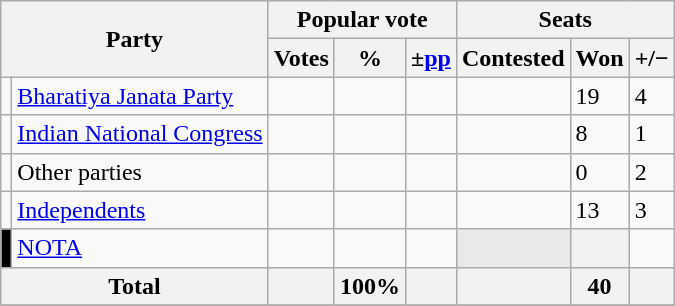<table class="wikitable">
<tr>
<th colspan="4" rowspan="2">Party</th>
<th colspan="3">Popular vote</th>
<th colspan="3">Seats</th>
</tr>
<tr>
<th>Votes</th>
<th>%</th>
<th>±<a href='#'>pp</a></th>
<th>Contested</th>
<th>Won</th>
<th><strong>+/−</strong></th>
</tr>
<tr>
<td></td>
<td colspan="3"><a href='#'>Bharatiya Janata Party</a></td>
<td></td>
<td></td>
<td></td>
<td></td>
<td>19</td>
<td>4</td>
</tr>
<tr>
<td></td>
<td colspan="3"><a href='#'>Indian National Congress</a></td>
<td></td>
<td></td>
<td></td>
<td></td>
<td>8</td>
<td>1</td>
</tr>
<tr>
<td></td>
<td colspan="3">Other parties</td>
<td></td>
<td></td>
<td></td>
<td></td>
<td>0</td>
<td>2</td>
</tr>
<tr>
<td></td>
<td colspan="3"><a href='#'>Independents</a></td>
<td></td>
<td></td>
<td></td>
<td></td>
<td>13</td>
<td>3</td>
</tr>
<tr>
<td style="background:Black; color:White"></td>
<td colspan="3"><a href='#'>NOTA</a></td>
<td></td>
<td></td>
<td></td>
<th style="background-color:#E9E9E9"></th>
<th></th>
<td></td>
</tr>
<tr>
<th colspan="4">Total</th>
<th></th>
<th>100%</th>
<th></th>
<th></th>
<th>40</th>
<th></th>
</tr>
<tr>
</tr>
</table>
